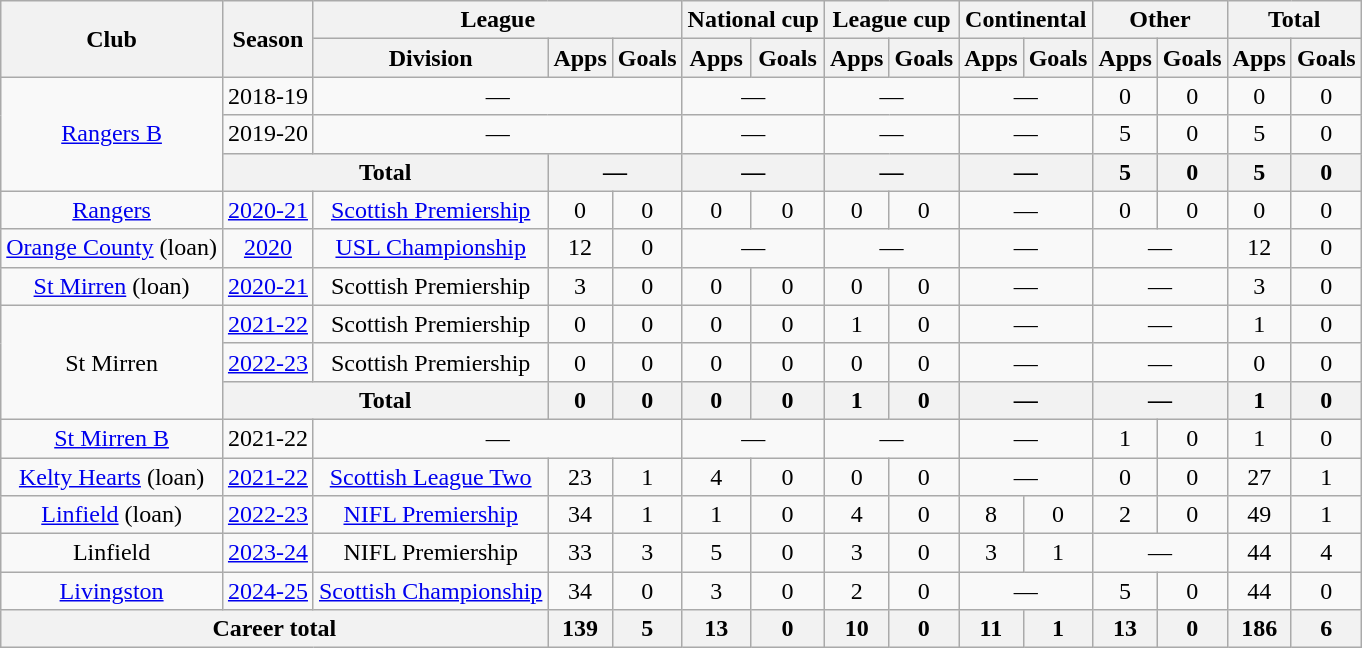<table class="wikitable" style="text-align: center">
<tr>
<th rowspan="2">Club</th>
<th rowspan="2">Season</th>
<th colspan="3">League</th>
<th colspan="2">National cup</th>
<th colspan="2">League cup</th>
<th colspan="2">Continental</th>
<th colspan="2">Other</th>
<th colspan="2">Total</th>
</tr>
<tr>
<th>Division</th>
<th>Apps</th>
<th>Goals</th>
<th>Apps</th>
<th>Goals</th>
<th>Apps</th>
<th>Goals</th>
<th>Apps</th>
<th>Goals</th>
<th>Apps</th>
<th>Goals</th>
<th>Apps</th>
<th>Goals</th>
</tr>
<tr>
<td rowspan="3"><a href='#'>Rangers B</a></td>
<td>2018-19</td>
<td colspan="3">—</td>
<td colspan="2">—</td>
<td colspan="2">—</td>
<td colspan="2">—</td>
<td>0</td>
<td>0</td>
<td>0</td>
<td>0</td>
</tr>
<tr>
<td>2019-20</td>
<td colspan="3">—</td>
<td colspan="2">—</td>
<td colspan="2">—</td>
<td colspan="2">—</td>
<td>5</td>
<td>0</td>
<td>5</td>
<td>0</td>
</tr>
<tr>
<th colspan="2">Total</th>
<th colspan="2">—</th>
<th colspan="2">—</th>
<th colspan="2">—</th>
<th colspan="2">—</th>
<th>5</th>
<th>0</th>
<th>5</th>
<th>0</th>
</tr>
<tr>
<td><a href='#'>Rangers</a></td>
<td><a href='#'>2020-21</a></td>
<td><a href='#'>Scottish Premiership</a></td>
<td>0</td>
<td>0</td>
<td>0</td>
<td>0</td>
<td>0</td>
<td>0</td>
<td colspan="2">—</td>
<td>0</td>
<td>0</td>
<td>0</td>
<td>0</td>
</tr>
<tr>
<td><a href='#'>Orange County</a> (loan)</td>
<td><a href='#'>2020</a></td>
<td><a href='#'>USL Championship</a></td>
<td>12</td>
<td>0</td>
<td colspan="2">—</td>
<td colspan="2">—</td>
<td colspan="2">—</td>
<td colspan="2">—</td>
<td>12</td>
<td>0</td>
</tr>
<tr>
<td><a href='#'>St Mirren</a> (loan)</td>
<td><a href='#'>2020-21</a></td>
<td>Scottish Premiership</td>
<td>3</td>
<td>0</td>
<td>0</td>
<td>0</td>
<td>0</td>
<td>0</td>
<td colspan="2">—</td>
<td colspan="2">—</td>
<td>3</td>
<td>0</td>
</tr>
<tr>
<td rowspan="3">St Mirren</td>
<td><a href='#'>2021-22</a></td>
<td>Scottish Premiership</td>
<td>0</td>
<td>0</td>
<td>0</td>
<td>0</td>
<td>1</td>
<td>0</td>
<td colspan="2">—</td>
<td colspan="2">—</td>
<td>1</td>
<td>0</td>
</tr>
<tr>
<td><a href='#'>2022-23</a></td>
<td>Scottish Premiership</td>
<td>0</td>
<td>0</td>
<td>0</td>
<td>0</td>
<td>0</td>
<td>0</td>
<td colspan="2">—</td>
<td colspan="2">—</td>
<td>0</td>
<td>0</td>
</tr>
<tr>
<th colspan="2">Total</th>
<th>0</th>
<th>0</th>
<th>0</th>
<th>0</th>
<th>1</th>
<th>0</th>
<th colspan="2">—</th>
<th colspan="2">—</th>
<th>1</th>
<th>0</th>
</tr>
<tr>
<td><a href='#'>St Mirren B</a></td>
<td>2021-22</td>
<td colspan="3">—</td>
<td colspan="2">—</td>
<td colspan="2">—</td>
<td colspan="2">—</td>
<td>1</td>
<td>0</td>
<td>1</td>
<td>0</td>
</tr>
<tr>
<td><a href='#'>Kelty Hearts</a> (loan)</td>
<td><a href='#'>2021-22</a></td>
<td><a href='#'>Scottish League Two</a></td>
<td>23</td>
<td>1</td>
<td>4</td>
<td>0</td>
<td>0</td>
<td>0</td>
<td colspan="2">—</td>
<td>0</td>
<td>0</td>
<td>27</td>
<td>1</td>
</tr>
<tr>
<td><a href='#'>Linfield</a> (loan)</td>
<td><a href='#'>2022-23</a></td>
<td><a href='#'>NIFL Premiership</a></td>
<td>34</td>
<td>1</td>
<td>1</td>
<td>0</td>
<td>4</td>
<td>0</td>
<td>8</td>
<td>0</td>
<td>2</td>
<td>0</td>
<td>49</td>
<td>1</td>
</tr>
<tr>
<td>Linfield</td>
<td><a href='#'>2023-24</a></td>
<td>NIFL Premiership</td>
<td>33</td>
<td>3</td>
<td>5</td>
<td>0</td>
<td>3</td>
<td>0</td>
<td>3</td>
<td>1</td>
<td colspan="2">—</td>
<td>44</td>
<td>4</td>
</tr>
<tr>
<td><a href='#'>Livingston</a></td>
<td><a href='#'>2024-25</a></td>
<td><a href='#'>Scottish Championship</a></td>
<td>34</td>
<td>0</td>
<td>3</td>
<td>0</td>
<td>2</td>
<td>0</td>
<td colspan="2">—</td>
<td>5</td>
<td>0</td>
<td>44</td>
<td>0</td>
</tr>
<tr>
<th colspan="3">Career total</th>
<th>139</th>
<th>5</th>
<th>13</th>
<th>0</th>
<th>10</th>
<th>0</th>
<th>11</th>
<th>1</th>
<th>13</th>
<th>0</th>
<th>186</th>
<th>6</th>
</tr>
</table>
